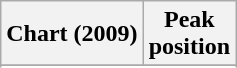<table class="wikitable sortable plainrowheaders">
<tr>
<th scope="col">Chart (2009)</th>
<th scope="col">Peak<br>position</th>
</tr>
<tr>
</tr>
<tr>
</tr>
<tr>
</tr>
</table>
